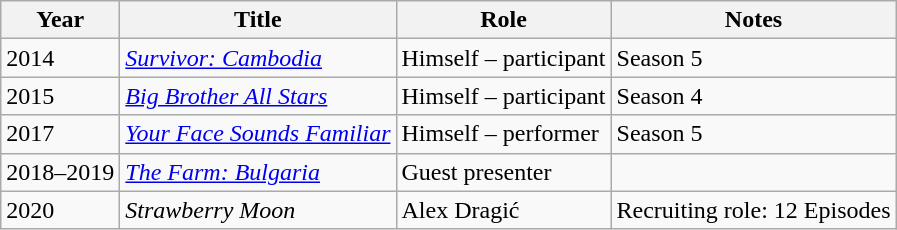<table class="wikitable sortable">
<tr>
<th>Year</th>
<th>Title</th>
<th>Role</th>
<th class="unsortable">Notes</th>
</tr>
<tr>
<td>2014</td>
<td><em><a href='#'>Survivor: Cambodia</a></em></td>
<td>Himself – participant</td>
<td>Season 5</td>
</tr>
<tr>
<td>2015</td>
<td><em><a href='#'>Big Brother All Stars</a></em></td>
<td>Himself – participant</td>
<td>Season 4</td>
</tr>
<tr>
<td>2017</td>
<td><em><a href='#'>Your Face Sounds Familiar</a></em></td>
<td>Himself – performer</td>
<td>Season 5</td>
</tr>
<tr>
<td>2018–2019</td>
<td><em><a href='#'>The Farm: Bulgaria</a></em></td>
<td>Guest presenter</td>
<td></td>
</tr>
<tr>
<td>2020</td>
<td><em>Strawberry Moon</em></td>
<td>Alex Dragić</td>
<td>Recruiting role: 12 Episodes</td>
</tr>
</table>
